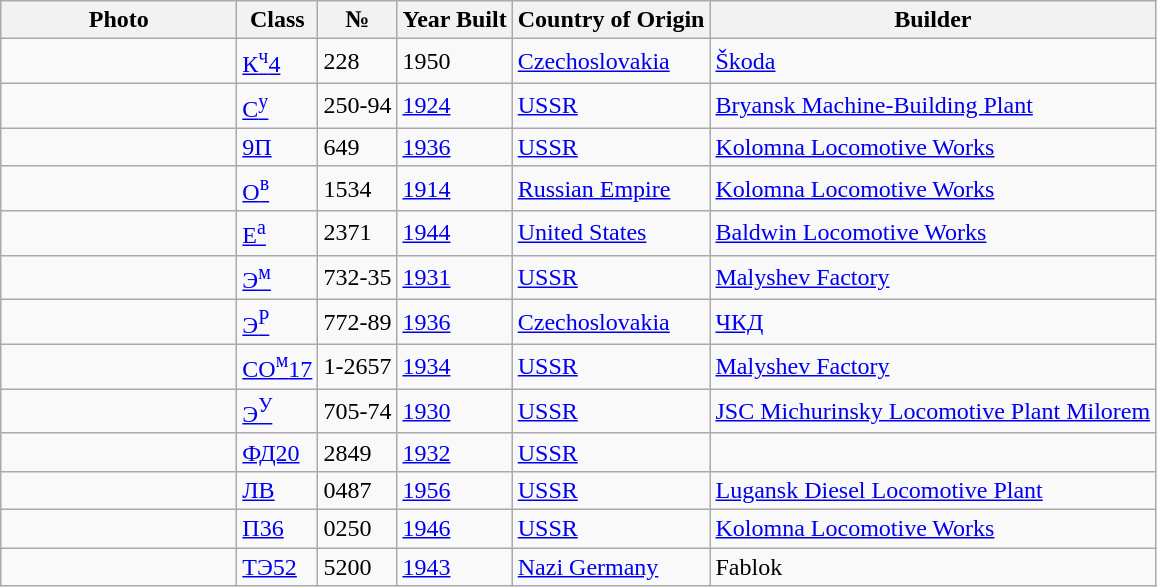<table class="wikitable  wide">
<tr>
<th width=150px class="unsortable">Photo</th>
<th>Class</th>
<th>№</th>
<th>Year Built</th>
<th>Country of Origin</th>
<th>Builder</th>
</tr>
<tr>
<td></td>
<td><a href='#'>К<sup>ч</sup>4</a></td>
<td>228</td>
<td>1950</td>
<td><a href='#'>Czechoslovakia</a></td>
<td><a href='#'>Škoda</a></td>
</tr>
<tr>
<td></td>
<td><a href='#'>С<sup>у</sup></a></td>
<td>250-94</td>
<td><a href='#'>1924</a></td>
<td><a href='#'>USSR</a></td>
<td><a href='#'>Bryansk Machine-Building Plant</a></td>
</tr>
<tr>
<td></td>
<td><a href='#'>9П</a></td>
<td>649</td>
<td><a href='#'>1936</a></td>
<td><a href='#'>USSR</a></td>
<td><a href='#'>Kolomna Locomotive Works</a></td>
</tr>
<tr>
<td></td>
<td><a href='#'>О<sup>в</sup></a></td>
<td>1534</td>
<td><a href='#'>1914</a></td>
<td><a href='#'>Russian Empire</a></td>
<td><a href='#'>Kolomna Locomotive Works</a></td>
</tr>
<tr>
<td></td>
<td><a href='#'>Е<sup>а</sup></a></td>
<td>2371</td>
<td><a href='#'>1944</a></td>
<td><a href='#'>United States</a></td>
<td><a href='#'>Baldwin Locomotive Works</a></td>
</tr>
<tr>
<td></td>
<td><a href='#'>Э<sup>м</sup></a></td>
<td>732-35</td>
<td><a href='#'>1931</a></td>
<td><a href='#'>USSR</a></td>
<td><a href='#'>Malyshev Factory</a></td>
</tr>
<tr>
<td></td>
<td><a href='#'>Э<sup>Р</sup></a></td>
<td>772-89</td>
<td><a href='#'>1936</a></td>
<td><a href='#'>Czechoslovakia</a></td>
<td><a href='#'>ЧКД</a></td>
</tr>
<tr>
<td></td>
<td><a href='#'>СО<sup>м</sup>17</a></td>
<td>1-2657</td>
<td><a href='#'>1934</a></td>
<td><a href='#'>USSR</a></td>
<td><a href='#'>Malyshev Factory</a></td>
</tr>
<tr>
<td></td>
<td><a href='#'>Э<sup>У</sup></a></td>
<td>705-74</td>
<td><a href='#'>1930</a></td>
<td><a href='#'>USSR</a></td>
<td><a href='#'>JSC Michurinsky Locomotive Plant Milorem</a></td>
</tr>
<tr>
<td></td>
<td><a href='#'>ФД20</a></td>
<td>2849</td>
<td><a href='#'>1932</a></td>
<td><a href='#'>USSR</a></td>
<td></td>
</tr>
<tr>
<td></td>
<td><a href='#'>ЛВ</a></td>
<td>0487</td>
<td><a href='#'>1956</a></td>
<td><a href='#'>USSR</a></td>
<td><a href='#'>Lugansk Diesel Locomotive Plant</a></td>
</tr>
<tr>
<td></td>
<td><a href='#'>П36</a></td>
<td>0250</td>
<td><a href='#'>1946</a></td>
<td><a href='#'>USSR</a></td>
<td><a href='#'>Kolomna Locomotive Works</a></td>
</tr>
<tr>
<td></td>
<td><a href='#'>ТЭ52</a></td>
<td>5200</td>
<td><a href='#'>1943</a></td>
<td><a href='#'>Nazi Germany</a></td>
<td>Fablok</td>
</tr>
</table>
